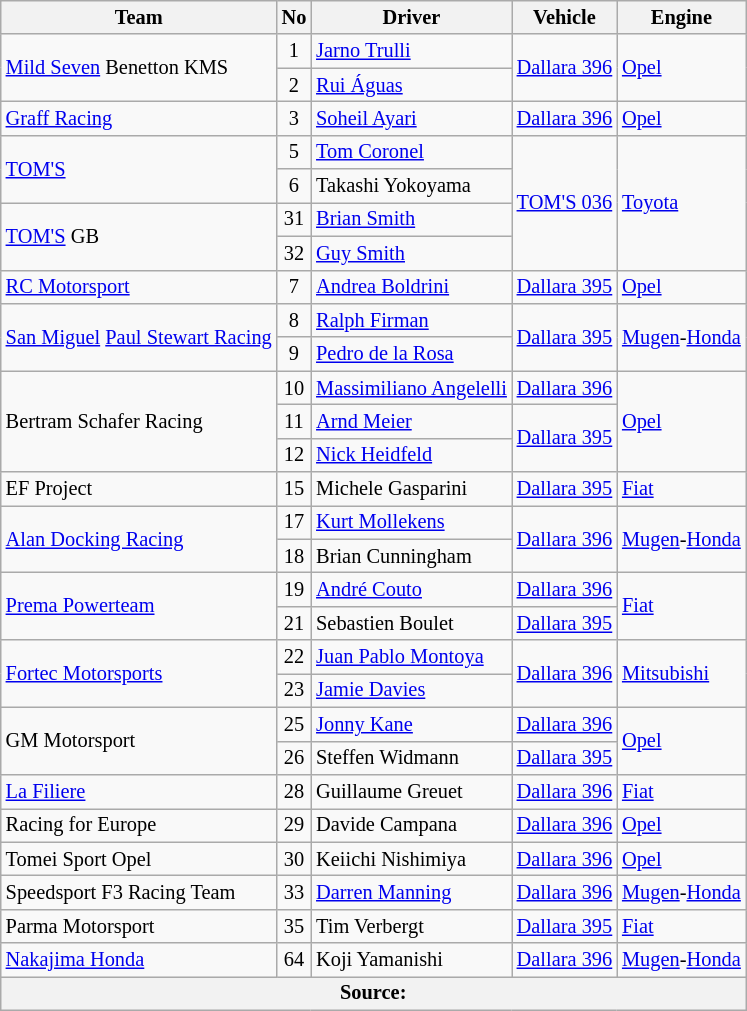<table class="wikitable" style="font-size: 85%;">
<tr>
<th>Team</th>
<th>No</th>
<th>Driver</th>
<th>Vehicle</th>
<th>Engine</th>
</tr>
<tr>
<td rowspan=2> <a href='#'>Mild Seven</a> Benetton KMS</td>
<td align=center>1</td>
<td> <a href='#'>Jarno Trulli</a></td>
<td rowspan=2><a href='#'>Dallara 396</a></td>
<td rowspan=2><a href='#'>Opel</a></td>
</tr>
<tr>
<td align=center>2</td>
<td> <a href='#'>Rui Águas</a></td>
</tr>
<tr>
<td> <a href='#'>Graff Racing</a></td>
<td align=center>3</td>
<td> <a href='#'>Soheil Ayari</a></td>
<td><a href='#'>Dallara 396</a></td>
<td><a href='#'>Opel</a></td>
</tr>
<tr>
<td rowspan="2"> <a href='#'>TOM'S</a></td>
<td align=center>5</td>
<td> <a href='#'>Tom Coronel</a></td>
<td rowspan=4><a href='#'>TOM'S 036</a></td>
<td rowspan=4><a href='#'>Toyota</a></td>
</tr>
<tr>
<td align=center>6</td>
<td> Takashi Yokoyama</td>
</tr>
<tr>
<td rowspan="2"> <a href='#'>TOM'S</a> GB</td>
<td align=center>31</td>
<td> <a href='#'>Brian Smith</a></td>
</tr>
<tr>
<td align=center>32</td>
<td> <a href='#'>Guy Smith</a></td>
</tr>
<tr>
<td> <a href='#'>RC Motorsport</a></td>
<td align=center>7</td>
<td> <a href='#'>Andrea Boldrini</a></td>
<td><a href='#'>Dallara 395</a></td>
<td><a href='#'>Opel</a></td>
</tr>
<tr>
<td rowspan=2> <a href='#'>San Miguel</a> <a href='#'>Paul Stewart Racing</a></td>
<td align=center>8</td>
<td> <a href='#'>Ralph Firman</a></td>
<td rowspan=2><a href='#'>Dallara 395</a></td>
<td rowspan=2><a href='#'>Mugen</a>-<a href='#'>Honda</a></td>
</tr>
<tr>
<td align=center>9</td>
<td> <a href='#'>Pedro de la Rosa</a></td>
</tr>
<tr>
<td rowspan=3> Bertram Schafer Racing</td>
<td align=center>10</td>
<td> <a href='#'>Massimiliano Angelelli</a></td>
<td><a href='#'>Dallara 396</a></td>
<td rowspan=3><a href='#'>Opel</a></td>
</tr>
<tr>
<td align=center>11</td>
<td> <a href='#'>Arnd Meier</a></td>
<td rowspan=2><a href='#'>Dallara 395</a></td>
</tr>
<tr>
<td align=center>12</td>
<td> <a href='#'>Nick Heidfeld</a></td>
</tr>
<tr>
<td> EF Project</td>
<td align=center>15</td>
<td> Michele Gasparini</td>
<td><a href='#'>Dallara 395</a></td>
<td><a href='#'>Fiat</a></td>
</tr>
<tr>
<td rowspan=2> <a href='#'>Alan Docking Racing</a></td>
<td align=center>17</td>
<td> <a href='#'>Kurt Mollekens</a></td>
<td rowspan=2><a href='#'>Dallara 396</a></td>
<td rowspan=2><a href='#'>Mugen</a>-<a href='#'>Honda</a></td>
</tr>
<tr>
<td align=center>18</td>
<td> Brian Cunningham</td>
</tr>
<tr>
<td rowspan=2> <a href='#'>Prema Powerteam</a></td>
<td align=center>19</td>
<td> <a href='#'>André Couto</a></td>
<td><a href='#'>Dallara 396</a></td>
<td rowspan=2><a href='#'>Fiat</a></td>
</tr>
<tr>
<td align=center>21</td>
<td> Sebastien Boulet</td>
<td><a href='#'>Dallara 395</a></td>
</tr>
<tr>
<td rowspan=2> <a href='#'>Fortec Motorsports</a></td>
<td align=center>22</td>
<td> <a href='#'>Juan Pablo Montoya</a></td>
<td rowspan=2><a href='#'>Dallara 396</a></td>
<td rowspan=2><a href='#'>Mitsubishi</a></td>
</tr>
<tr>
<td align=center>23</td>
<td> <a href='#'>Jamie Davies</a></td>
</tr>
<tr>
<td rowspan=2> GM Motorsport</td>
<td align=center>25</td>
<td> <a href='#'>Jonny Kane</a></td>
<td><a href='#'>Dallara 396</a></td>
<td rowspan=2><a href='#'>Opel</a></td>
</tr>
<tr>
<td align=center>26</td>
<td> Steffen Widmann</td>
<td><a href='#'>Dallara 395</a></td>
</tr>
<tr>
<td> <a href='#'>La Filiere</a></td>
<td align=center>28</td>
<td> Guillaume Greuet</td>
<td><a href='#'>Dallara 396</a></td>
<td><a href='#'>Fiat</a></td>
</tr>
<tr>
<td> Racing for Europe</td>
<td align=center>29</td>
<td> Davide Campana</td>
<td><a href='#'>Dallara 396</a></td>
<td><a href='#'>Opel</a></td>
</tr>
<tr>
<td> Tomei Sport Opel</td>
<td align=center>30</td>
<td> Keiichi Nishimiya</td>
<td><a href='#'>Dallara 396</a></td>
<td><a href='#'>Opel</a></td>
</tr>
<tr>
<td> Speedsport F3 Racing Team</td>
<td align=center>33</td>
<td> <a href='#'>Darren Manning</a></td>
<td><a href='#'>Dallara 396</a></td>
<td><a href='#'>Mugen</a>-<a href='#'>Honda</a></td>
</tr>
<tr>
<td> Parma Motorsport</td>
<td align=center>35</td>
<td> Tim Verbergt</td>
<td><a href='#'>Dallara 395</a></td>
<td><a href='#'>Fiat</a></td>
</tr>
<tr>
<td> <a href='#'>Nakajima Honda</a></td>
<td align=center>64</td>
<td> Koji Yamanishi</td>
<td><a href='#'>Dallara 396</a></td>
<td><a href='#'>Mugen</a>-<a href='#'>Honda</a></td>
</tr>
<tr>
<th colspan=6 align=center>Source:</th>
</tr>
</table>
